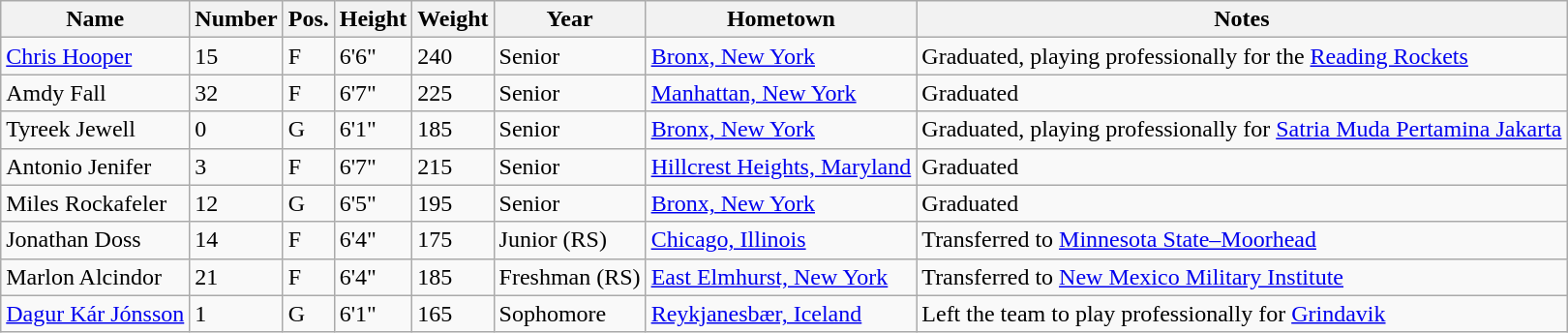<table class="wikitable sortable" border="1">
<tr>
<th>Name</th>
<th>Number</th>
<th>Pos.</th>
<th>Height</th>
<th>Weight</th>
<th>Year</th>
<th>Hometown</th>
<th class="unsortable">Notes</th>
</tr>
<tr>
<td><a href='#'>Chris Hooper</a></td>
<td>15</td>
<td>F</td>
<td>6'6"</td>
<td>240</td>
<td>Senior</td>
<td><a href='#'>Bronx, New York</a></td>
<td>Graduated, playing professionally for the <a href='#'>Reading Rockets</a></td>
</tr>
<tr>
<td>Amdy Fall</td>
<td>32</td>
<td>F</td>
<td>6'7"</td>
<td>225</td>
<td>Senior</td>
<td><a href='#'>Manhattan, New York</a></td>
<td>Graduated</td>
</tr>
<tr>
<td>Tyreek Jewell</td>
<td>0</td>
<td>G</td>
<td>6'1"</td>
<td>185</td>
<td>Senior</td>
<td><a href='#'>Bronx, New York</a></td>
<td>Graduated, playing professionally for <a href='#'>Satria Muda Pertamina Jakarta</a></td>
</tr>
<tr>
<td>Antonio Jenifer</td>
<td>3</td>
<td>F</td>
<td>6'7"</td>
<td>215</td>
<td>Senior</td>
<td><a href='#'>Hillcrest Heights, Maryland</a></td>
<td>Graduated</td>
</tr>
<tr>
<td>Miles Rockafeler</td>
<td>12</td>
<td>G</td>
<td>6'5"</td>
<td>195</td>
<td>Senior</td>
<td><a href='#'>Bronx, New York</a></td>
<td>Graduated</td>
</tr>
<tr>
<td>Jonathan Doss</td>
<td>14</td>
<td>F</td>
<td>6'4"</td>
<td>175</td>
<td>Junior (RS)</td>
<td><a href='#'>Chicago, Illinois</a></td>
<td>Transferred to <a href='#'>Minnesota State–Moorhead</a></td>
</tr>
<tr>
<td>Marlon Alcindor</td>
<td>21</td>
<td>F</td>
<td>6'4"</td>
<td>185</td>
<td>Freshman (RS)</td>
<td><a href='#'>East Elmhurst, New York</a></td>
<td>Transferred to <a href='#'>New Mexico Military Institute</a></td>
</tr>
<tr>
<td><a href='#'>Dagur Kár Jónsson</a></td>
<td>1</td>
<td>G</td>
<td>6'1"</td>
<td>165</td>
<td>Sophomore</td>
<td><a href='#'>Reykjanesbær, Iceland</a></td>
<td>Left the team to play professionally for <a href='#'>Grindavik</a></td>
</tr>
</table>
